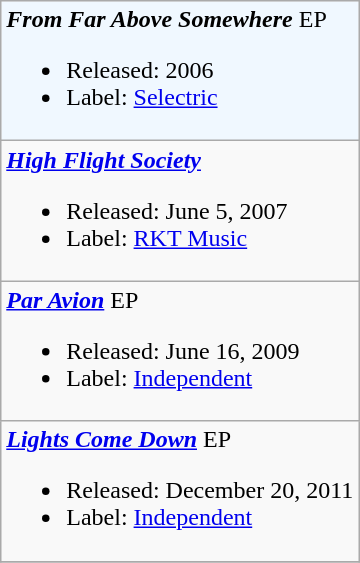<table class="wikitable">
<tr bgcolor="#F0F8FF">
<td align="left"><strong><em>From Far Above Somewhere</em></strong> EP<br><ul><li>Released: 2006</li><li>Label: <a href='#'>Selectric</a></li></ul></td>
</tr>
<tr>
<td align="left"><strong><em><a href='#'>High Flight Society</a></em></strong><br><ul><li>Released: June 5, 2007</li><li>Label: <a href='#'>RKT Music</a></li></ul></td>
</tr>
<tr>
<td align="left"><strong><em><a href='#'>Par Avion</a></em></strong> EP<br><ul><li>Released: June 16, 2009</li><li>Label: <a href='#'>Independent</a></li></ul></td>
</tr>
<tr>
<td align="left"><strong><em><a href='#'>Lights Come Down</a></em></strong> EP<br><ul><li>Released: December 20, 2011</li><li>Label: <a href='#'>Independent</a></li></ul></td>
</tr>
<tr>
</tr>
</table>
